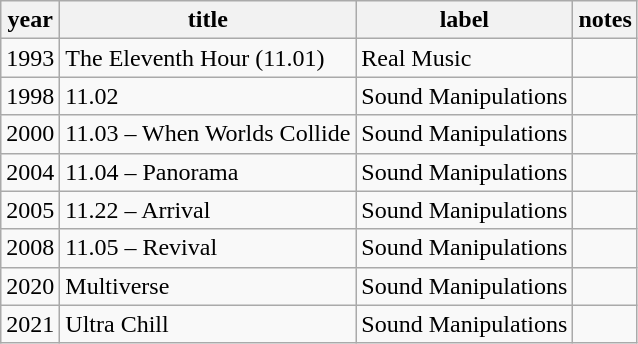<table class="wikitable">
<tr>
<th>year</th>
<th>title</th>
<th>label</th>
<th>notes</th>
</tr>
<tr>
<td>1993</td>
<td>The Eleventh Hour (11.01)</td>
<td>Real Music</td>
<td></td>
</tr>
<tr>
<td>1998</td>
<td>11.02</td>
<td>Sound Manipulations</td>
<td></td>
</tr>
<tr>
<td>2000</td>
<td>11.03 – When Worlds Collide</td>
<td>Sound Manipulations</td>
<td></td>
</tr>
<tr>
<td>2004</td>
<td>11.04 – Panorama</td>
<td>Sound Manipulations</td>
<td></td>
</tr>
<tr>
<td>2005</td>
<td>11.22 – Arrival</td>
<td>Sound Manipulations</td>
<td></td>
</tr>
<tr>
<td>2008</td>
<td>11.05 – Revival</td>
<td>Sound Manipulations</td>
<td></td>
</tr>
<tr>
<td>2020</td>
<td>Multiverse</td>
<td>Sound Manipulations</td>
<td></td>
</tr>
<tr>
<td>2021</td>
<td>Ultra Chill</td>
<td>Sound Manipulations</td>
<td></td>
</tr>
</table>
